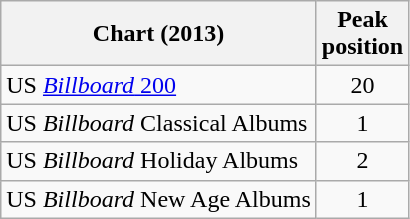<table class="wikitable sortable">
<tr>
<th>Chart (2013)</th>
<th>Peak<br>position</th>
</tr>
<tr>
<td>US <a href='#'><em>Billboard</em> 200</a></td>
<td style="text-align:center;">20</td>
</tr>
<tr>
<td>US <em>Billboard</em> Classical Albums</td>
<td style="text-align:center;">1</td>
</tr>
<tr>
<td>US <em>Billboard</em> Holiday Albums</td>
<td style="text-align:center;">2</td>
</tr>
<tr>
<td>US <em>Billboard</em> New Age Albums</td>
<td style="text-align:center;">1</td>
</tr>
</table>
